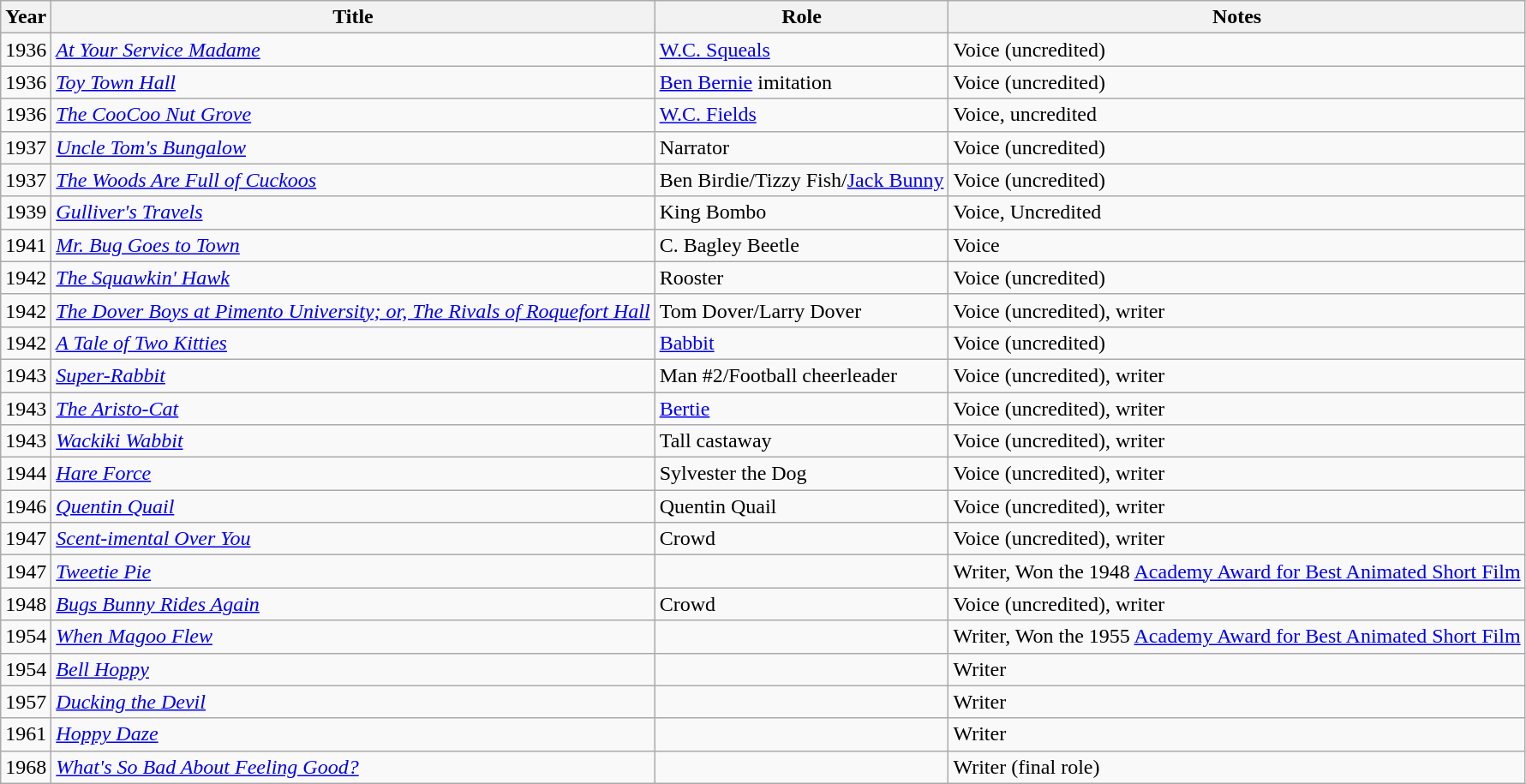<table class="wikitable">
<tr>
<th>Year</th>
<th>Title</th>
<th>Role</th>
<th>Notes</th>
</tr>
<tr>
<td>1936</td>
<td><em><a href='#'>At Your Service Madame</a></em></td>
<td><a href='#'>W.C. Squeals</a></td>
<td>Voice (uncredited)</td>
</tr>
<tr>
<td>1936</td>
<td><em><a href='#'>Toy Town Hall</a></em></td>
<td><a href='#'>Ben Bernie</a> imitation</td>
<td>Voice (uncredited)</td>
</tr>
<tr>
<td>1936</td>
<td><em><a href='#'>The CooCoo Nut Grove</a></em></td>
<td><a href='#'>W.C. Fields</a></td>
<td>Voice, uncredited</td>
</tr>
<tr>
<td>1937</td>
<td><em><a href='#'>Uncle Tom's Bungalow</a></em></td>
<td>Narrator</td>
<td>Voice (uncredited)</td>
</tr>
<tr>
<td>1937</td>
<td><em><a href='#'>The Woods Are Full of Cuckoos</a></em></td>
<td>Ben Birdie/Tizzy Fish/<a href='#'>Jack Bunny</a></td>
<td>Voice (uncredited)</td>
</tr>
<tr>
<td>1939</td>
<td><em><a href='#'>Gulliver's Travels</a></em></td>
<td>King Bombo</td>
<td>Voice, Uncredited</td>
</tr>
<tr>
<td>1941</td>
<td><em><a href='#'>Mr. Bug Goes to Town</a></em></td>
<td>C. Bagley Beetle</td>
<td>Voice</td>
</tr>
<tr>
<td>1942</td>
<td><em><a href='#'>The Squawkin' Hawk</a></em></td>
<td>Rooster</td>
<td>Voice (uncredited)</td>
</tr>
<tr>
<td>1942</td>
<td><em><a href='#'>The Dover Boys at Pimento University; or, The Rivals of Roquefort Hall</a></em></td>
<td>Tom Dover/Larry Dover</td>
<td>Voice (uncredited), writer</td>
</tr>
<tr>
<td>1942</td>
<td><em><a href='#'>A Tale of Two Kitties</a></em></td>
<td><a href='#'>Babbit</a></td>
<td>Voice (uncredited)</td>
</tr>
<tr>
<td>1943</td>
<td><em><a href='#'>Super-Rabbit</a></em></td>
<td>Man #2/Football cheerleader</td>
<td>Voice (uncredited), writer</td>
</tr>
<tr>
<td>1943</td>
<td><em><a href='#'>The Aristo-Cat</a></em></td>
<td><a href='#'>Bertie</a></td>
<td>Voice (uncredited), writer</td>
</tr>
<tr>
<td>1943</td>
<td><em><a href='#'>Wackiki Wabbit</a></em></td>
<td>Tall castaway</td>
<td>Voice (uncredited), writer</td>
</tr>
<tr>
<td>1944</td>
<td><em><a href='#'>Hare Force</a></em></td>
<td>Sylvester the Dog</td>
<td>Voice (uncredited), writer</td>
</tr>
<tr>
<td>1946</td>
<td><em><a href='#'>Quentin Quail</a></em></td>
<td>Quentin Quail</td>
<td>Voice (uncredited), writer</td>
</tr>
<tr>
<td>1947</td>
<td><em><a href='#'>Scent-imental Over You</a></em></td>
<td>Crowd</td>
<td>Voice (uncredited), writer</td>
</tr>
<tr>
<td>1947</td>
<td><em><a href='#'>Tweetie Pie</a></em></td>
<td></td>
<td>Writer, Won the 1948 <a href='#'>Academy Award for Best Animated Short Film</a></td>
</tr>
<tr>
<td>1948</td>
<td><em><a href='#'>Bugs Bunny Rides Again</a></em></td>
<td>Crowd</td>
<td>Voice (uncredited), writer</td>
</tr>
<tr>
<td>1954</td>
<td><em><a href='#'>When Magoo Flew</a></em></td>
<td></td>
<td>Writer, Won the 1955 <a href='#'>Academy Award for Best Animated Short Film</a></td>
</tr>
<tr>
<td>1954</td>
<td><em><a href='#'>Bell Hoppy</a></em></td>
<td></td>
<td>Writer</td>
</tr>
<tr>
<td>1957</td>
<td><em><a href='#'>Ducking the Devil</a></em></td>
<td></td>
<td>Writer</td>
</tr>
<tr>
<td>1961</td>
<td><em><a href='#'>Hoppy Daze</a></em></td>
<td></td>
<td>Writer</td>
</tr>
<tr>
<td>1968</td>
<td><em><a href='#'>What's So Bad About Feeling Good?</a></em></td>
<td></td>
<td>Writer (final role)</td>
</tr>
</table>
